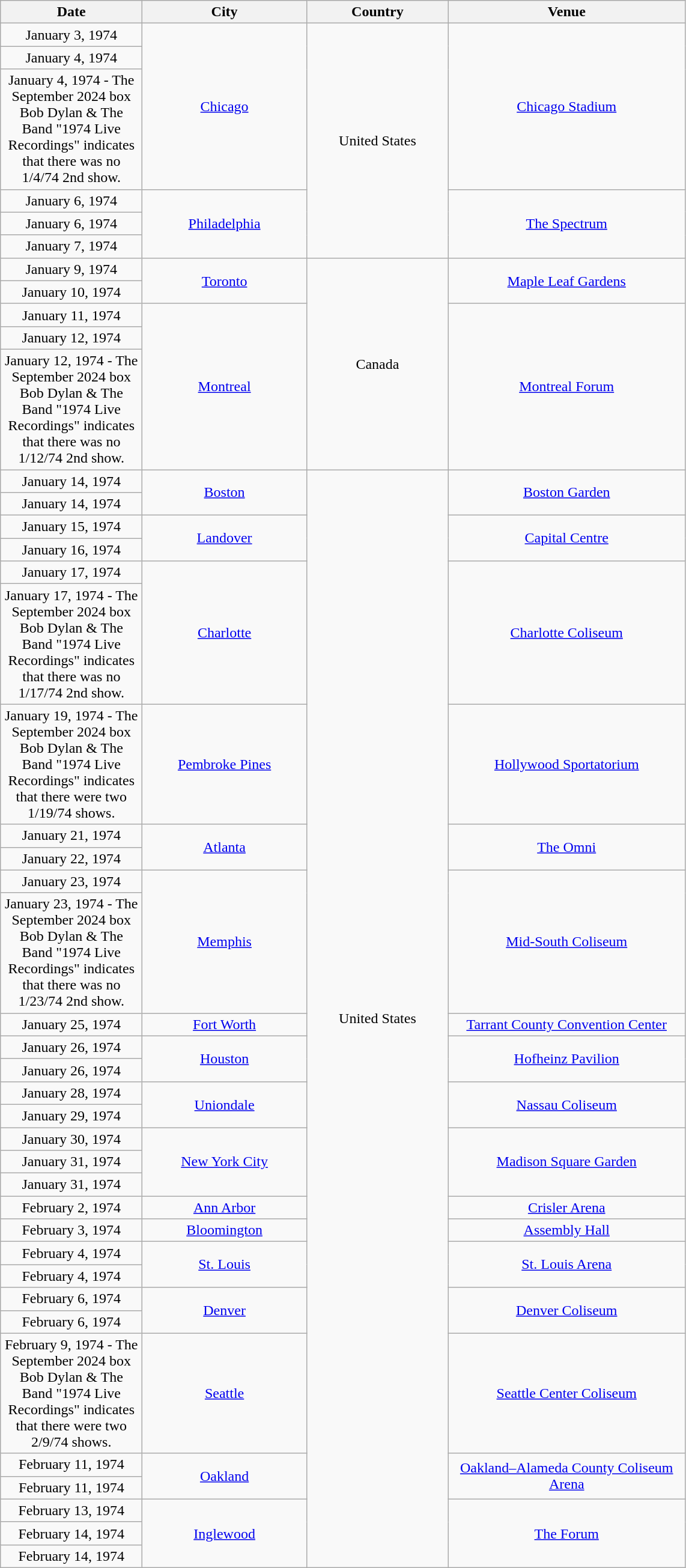<table class="wikitable" style="text-align:center;">
<tr>
<th width="150">Date</th>
<th width="175">City</th>
<th width="150">Country</th>
<th width="255">Venue</th>
</tr>
<tr>
<td>January 3, 1974</td>
<td rowspan="3"><a href='#'>Chicago</a></td>
<td rowspan="6">United States</td>
<td rowspan="3"><a href='#'>Chicago Stadium</a></td>
</tr>
<tr>
<td>January 4, 1974</td>
</tr>
<tr>
<td>January 4, 1974 - The September 2024 box Bob Dylan & The Band "1974 Live Recordings" indicates that there was no 1/4/74 2nd show.</td>
</tr>
<tr>
<td>January 6, 1974</td>
<td rowspan="3"><a href='#'>Philadelphia</a></td>
<td rowspan="3"><a href='#'>The Spectrum</a></td>
</tr>
<tr>
<td>January 6, 1974</td>
</tr>
<tr>
<td>January 7, 1974</td>
</tr>
<tr>
<td>January 9, 1974</td>
<td rowspan="2"><a href='#'>Toronto</a></td>
<td rowspan="5">Canada</td>
<td rowspan="2"><a href='#'>Maple Leaf Gardens</a></td>
</tr>
<tr>
<td>January 10, 1974</td>
</tr>
<tr>
<td>January 11, 1974</td>
<td rowspan="3"><a href='#'>Montreal</a></td>
<td rowspan="3"><a href='#'>Montreal Forum</a></td>
</tr>
<tr>
<td>January 12, 1974</td>
</tr>
<tr>
<td>January 12, 1974 - The September 2024 box Bob Dylan & The Band "1974 Live Recordings" indicates that there was no 1/12/74 2nd show.</td>
</tr>
<tr>
<td>January 14, 1974</td>
<td rowspan="2"><a href='#'>Boston</a></td>
<td rowspan="31">United States</td>
<td rowspan="2"><a href='#'>Boston Garden</a></td>
</tr>
<tr>
<td>January 14, 1974</td>
</tr>
<tr>
<td>January 15, 1974</td>
<td rowspan="2"><a href='#'>Landover</a></td>
<td rowspan="2"><a href='#'>Capital Centre</a></td>
</tr>
<tr>
<td>January 16, 1974</td>
</tr>
<tr>
<td>January 17, 1974</td>
<td rowspan="2"><a href='#'>Charlotte</a></td>
<td rowspan="2"><a href='#'>Charlotte Coliseum</a></td>
</tr>
<tr>
<td>January 17, 1974 - The September 2024 box Bob Dylan & The Band "1974 Live Recordings" indicates that there was no 1/17/74 2nd show.</td>
</tr>
<tr>
<td>January 19, 1974 - The September 2024 box Bob Dylan & The Band "1974 Live Recordings" indicates that there were two 1/19/74 shows.</td>
<td><a href='#'>Pembroke Pines</a></td>
<td><a href='#'>Hollywood Sportatorium</a></td>
</tr>
<tr>
<td>January 21, 1974</td>
<td rowspan="2"><a href='#'>Atlanta</a></td>
<td rowspan="2"><a href='#'>The Omni</a></td>
</tr>
<tr>
<td>January 22, 1974</td>
</tr>
<tr>
<td>January 23, 1974</td>
<td rowspan="2"><a href='#'>Memphis</a></td>
<td rowspan="2"><a href='#'>Mid-South Coliseum</a></td>
</tr>
<tr>
<td>January 23, 1974 - The September 2024 box Bob Dylan & The Band "1974 Live Recordings" indicates that there was no 1/23/74 2nd show.</td>
</tr>
<tr>
<td>January 25, 1974</td>
<td><a href='#'>Fort Worth</a></td>
<td><a href='#'>Tarrant County Convention Center</a></td>
</tr>
<tr>
<td>January 26, 1974</td>
<td rowspan="2"><a href='#'>Houston</a></td>
<td rowspan="2"><a href='#'>Hofheinz Pavilion</a></td>
</tr>
<tr>
<td>January 26, 1974</td>
</tr>
<tr>
<td>January 28, 1974</td>
<td rowspan="2"><a href='#'>Uniondale</a></td>
<td rowspan="2"><a href='#'>Nassau Coliseum</a></td>
</tr>
<tr>
<td>January 29, 1974</td>
</tr>
<tr>
<td>January 30, 1974</td>
<td rowspan="3"><a href='#'>New York City</a></td>
<td rowspan="3"><a href='#'>Madison Square Garden</a></td>
</tr>
<tr>
<td>January 31, 1974</td>
</tr>
<tr>
<td>January 31, 1974</td>
</tr>
<tr>
<td>February 2, 1974</td>
<td><a href='#'>Ann Arbor</a></td>
<td><a href='#'>Crisler Arena</a></td>
</tr>
<tr>
<td>February 3, 1974</td>
<td><a href='#'>Bloomington</a></td>
<td><a href='#'>Assembly Hall</a></td>
</tr>
<tr>
<td>February 4, 1974</td>
<td rowspan="2"><a href='#'>St. Louis</a></td>
<td rowspan="2"><a href='#'>St. Louis Arena</a></td>
</tr>
<tr>
<td>February 4, 1974</td>
</tr>
<tr>
<td>February 6, 1974</td>
<td rowspan="2"><a href='#'>Denver</a></td>
<td rowspan="2"><a href='#'>Denver Coliseum</a></td>
</tr>
<tr>
<td>February 6, 1974</td>
</tr>
<tr>
<td>February 9, 1974 - The September 2024 box Bob Dylan & The Band "1974 Live Recordings" indicates that there were two 2/9/74 shows.</td>
<td><a href='#'>Seattle</a></td>
<td><a href='#'>Seattle Center Coliseum</a></td>
</tr>
<tr>
<td>February 11, 1974</td>
<td rowspan="2"><a href='#'>Oakland</a></td>
<td rowspan="2"><a href='#'>Oakland–Alameda County Coliseum Arena</a></td>
</tr>
<tr>
<td>February 11, 1974</td>
</tr>
<tr>
<td>February 13, 1974</td>
<td rowspan="3"><a href='#'>Inglewood</a></td>
<td rowspan="3"><a href='#'>The Forum</a></td>
</tr>
<tr>
<td>February 14, 1974</td>
</tr>
<tr>
<td>February 14, 1974</td>
</tr>
</table>
